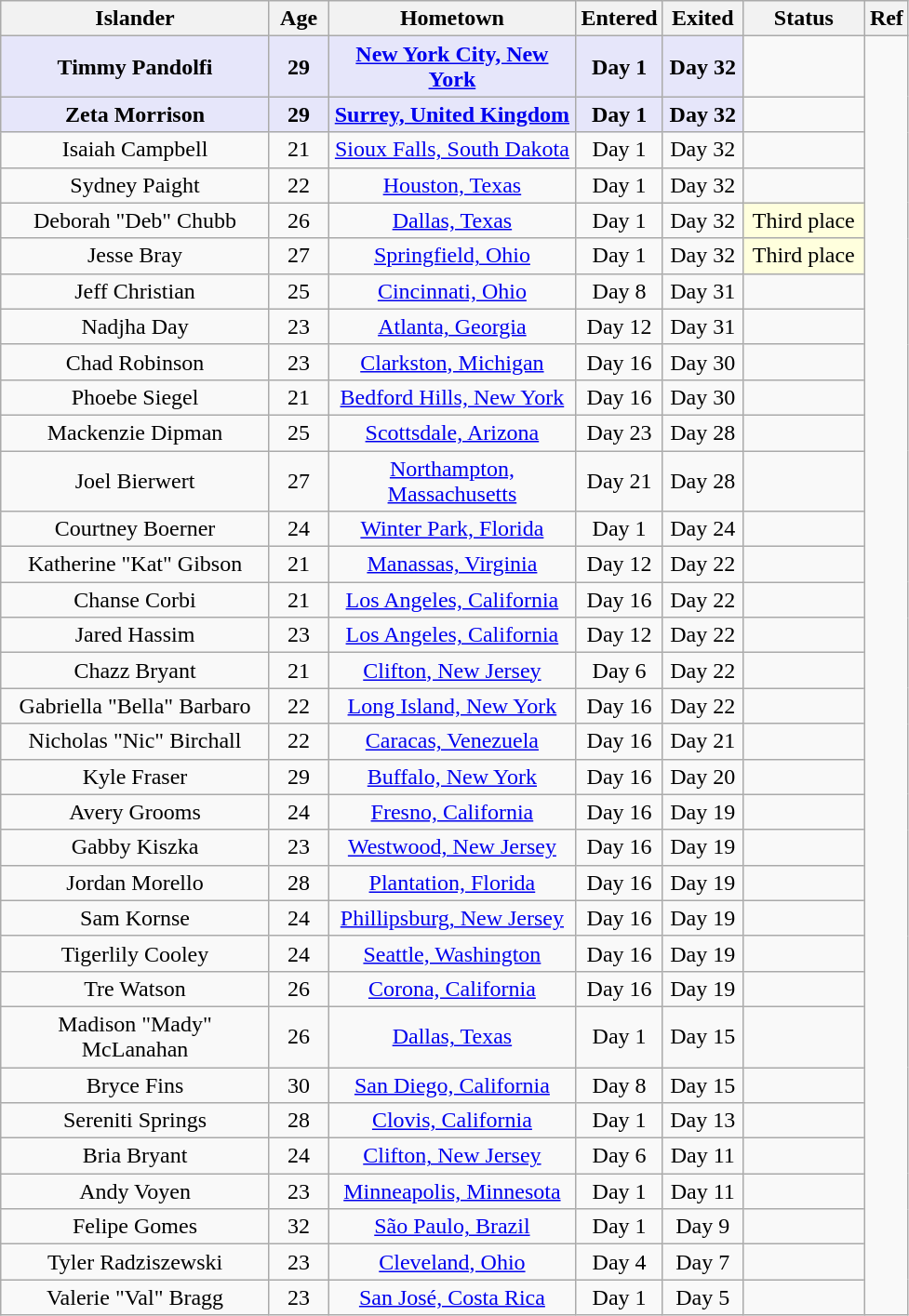<table class="wikitable sortable" style="text-align:center;">
<tr>
<th style="width:185px;"><strong>Islander</strong></th>
<th style="width:35px;"><strong>Age</strong></th>
<th style="width:170px;"><strong>Hometown</strong></th>
<th style="width:50px;"><strong>Entered</strong></th>
<th style="width:50px;"><strong>Exited</strong></th>
<th style="width:80px;"><strong>Status</strong></th>
<th style="width:20px;"><strong>Ref</strong></th>
</tr>
<tr>
<td style="background:lavender;"><strong>Timmy Pandolfi</strong></td>
<td style="background:lavender;"><strong>29</strong></td>
<td style="background:lavender;"><strong><a href='#'>New York City, New York</a></strong></td>
<td style="background:lavender;"><strong>Day 1</strong></td>
<td style="background:lavender;"><strong>Day 32</strong></td>
<td></td>
<td rowspan="34"></td>
</tr>
<tr>
<td style="background:lavender;"><strong>Zeta Morrison</strong></td>
<td style="background:lavender;"><strong>29</strong></td>
<td style="background:lavender;"><strong><a href='#'>Surrey, United Kingdom</a></strong></td>
<td style="background:lavender;"><strong>Day 1</strong></td>
<td style="background:lavender;"><strong>Day 32</strong></td>
<td></td>
</tr>
<tr>
<td>Isaiah Campbell</td>
<td>21</td>
<td><a href='#'>Sioux Falls, South Dakota</a></td>
<td>Day 1</td>
<td>Day 32</td>
<td></td>
</tr>
<tr>
<td>Sydney Paight</td>
<td>22</td>
<td><a href='#'>Houston, Texas</a></td>
<td>Day 1</td>
<td>Day 32</td>
<td></td>
</tr>
<tr>
<td>Deborah "Deb" Chubb</td>
<td>26</td>
<td><a href='#'>Dallas, Texas</a></td>
<td>Day 1</td>
<td>Day 32</td>
<td style="background:#FFFFDD;">Third place</td>
</tr>
<tr>
<td>Jesse Bray</td>
<td>27</td>
<td><a href='#'>Springfield, Ohio</a></td>
<td>Day 1</td>
<td>Day 32</td>
<td style="background:#FFFFDD;">Third place</td>
</tr>
<tr>
<td>Jeff Christian</td>
<td>25</td>
<td><a href='#'>Cincinnati, Ohio</a></td>
<td>Day 8</td>
<td>Day 31</td>
<td></td>
</tr>
<tr>
<td>Nadjha Day</td>
<td>23</td>
<td><a href='#'>Atlanta, Georgia</a></td>
<td>Day 12</td>
<td>Day 31</td>
<td></td>
</tr>
<tr>
<td>Chad Robinson</td>
<td>23</td>
<td><a href='#'>Clarkston, Michigan</a></td>
<td>Day 16</td>
<td>Day 30</td>
<td></td>
</tr>
<tr>
<td>Phoebe Siegel</td>
<td>21</td>
<td><a href='#'>Bedford Hills, New York</a></td>
<td>Day 16</td>
<td>Day 30</td>
<td></td>
</tr>
<tr>
<td>Mackenzie Dipman</td>
<td>25</td>
<td><a href='#'>Scottsdale, Arizona</a></td>
<td>Day 23</td>
<td>Day 28</td>
<td></td>
</tr>
<tr>
<td>Joel Bierwert</td>
<td>27</td>
<td><a href='#'>Northampton, Massachusetts</a></td>
<td>Day 21</td>
<td>Day 28</td>
<td></td>
</tr>
<tr>
<td>Courtney Boerner</td>
<td>24</td>
<td><a href='#'>Winter Park, Florida</a></td>
<td>Day 1</td>
<td>Day 24</td>
<td></td>
</tr>
<tr>
<td>Katherine "Kat" Gibson</td>
<td>21</td>
<td><a href='#'>Manassas, Virginia</a></td>
<td>Day 12</td>
<td>Day 22</td>
<td></td>
</tr>
<tr>
<td>Chanse Corbi</td>
<td>21</td>
<td><a href='#'>Los Angeles, California</a></td>
<td>Day 16</td>
<td>Day 22</td>
<td></td>
</tr>
<tr>
<td>Jared Hassim</td>
<td>23</td>
<td><a href='#'>Los Angeles, California</a></td>
<td>Day 12</td>
<td>Day 22</td>
<td></td>
</tr>
<tr>
<td>Chazz Bryant</td>
<td>21</td>
<td><a href='#'>Clifton, New Jersey</a></td>
<td>Day 6</td>
<td>Day 22</td>
<td></td>
</tr>
<tr>
<td>Gabriella "Bella" Barbaro</td>
<td>22</td>
<td><a href='#'>Long Island, New York</a></td>
<td>Day 16</td>
<td>Day 22</td>
<td></td>
</tr>
<tr>
<td>Nicholas "Nic" Birchall</td>
<td>22</td>
<td><a href='#'>Caracas, Venezuela</a></td>
<td>Day 16</td>
<td>Day 21</td>
<td></td>
</tr>
<tr>
<td>Kyle Fraser</td>
<td>29</td>
<td><a href='#'>Buffalo, New York</a></td>
<td>Day 16</td>
<td>Day 20</td>
<td></td>
</tr>
<tr>
<td>Avery Grooms</td>
<td>24</td>
<td><a href='#'>Fresno, California</a></td>
<td>Day 16</td>
<td>Day 19</td>
<td></td>
</tr>
<tr>
<td>Gabby Kiszka</td>
<td>23</td>
<td><a href='#'>Westwood, New Jersey</a></td>
<td>Day 16</td>
<td>Day 19</td>
<td></td>
</tr>
<tr>
<td>Jordan Morello</td>
<td>28</td>
<td><a href='#'>Plantation, Florida</a></td>
<td>Day 16</td>
<td>Day 19</td>
<td></td>
</tr>
<tr>
<td>Sam Kornse</td>
<td>24</td>
<td><a href='#'>Phillipsburg, New Jersey</a></td>
<td>Day 16</td>
<td>Day 19</td>
<td></td>
</tr>
<tr>
<td>Tigerlily Cooley</td>
<td>24</td>
<td><a href='#'>Seattle, Washington</a></td>
<td>Day 16</td>
<td>Day 19</td>
<td></td>
</tr>
<tr>
<td>Tre Watson</td>
<td>26</td>
<td><a href='#'>Corona, California</a></td>
<td>Day 16</td>
<td>Day 19</td>
<td></td>
</tr>
<tr>
<td>Madison "Mady" McLanahan</td>
<td>26</td>
<td><a href='#'>Dallas, Texas</a></td>
<td>Day 1</td>
<td>Day 15</td>
<td></td>
</tr>
<tr>
<td>Bryce Fins</td>
<td>30</td>
<td><a href='#'>San Diego, California</a></td>
<td>Day 8</td>
<td>Day 15</td>
<td></td>
</tr>
<tr>
<td>Sereniti Springs</td>
<td>28</td>
<td><a href='#'>Clovis, California</a></td>
<td>Day 1</td>
<td>Day 13</td>
<td></td>
</tr>
<tr>
<td>Bria Bryant</td>
<td>24</td>
<td><a href='#'>Clifton, New Jersey</a></td>
<td>Day 6</td>
<td>Day 11</td>
<td></td>
</tr>
<tr>
<td>Andy Voyen</td>
<td>23</td>
<td><a href='#'>Minneapolis, Minnesota</a></td>
<td>Day 1</td>
<td>Day 11</td>
<td></td>
</tr>
<tr>
<td>Felipe Gomes</td>
<td>32</td>
<td><a href='#'>São Paulo, Brazil</a></td>
<td>Day 1</td>
<td>Day 9</td>
<td></td>
</tr>
<tr>
<td>Tyler Radziszewski</td>
<td>23</td>
<td><a href='#'>Cleveland, Ohio</a></td>
<td>Day 4</td>
<td>Day 7</td>
<td></td>
</tr>
<tr>
<td>Valerie "Val" Bragg</td>
<td>23</td>
<td><a href='#'>San José, Costa Rica</a></td>
<td>Day 1</td>
<td>Day 5</td>
<td></td>
</tr>
</table>
